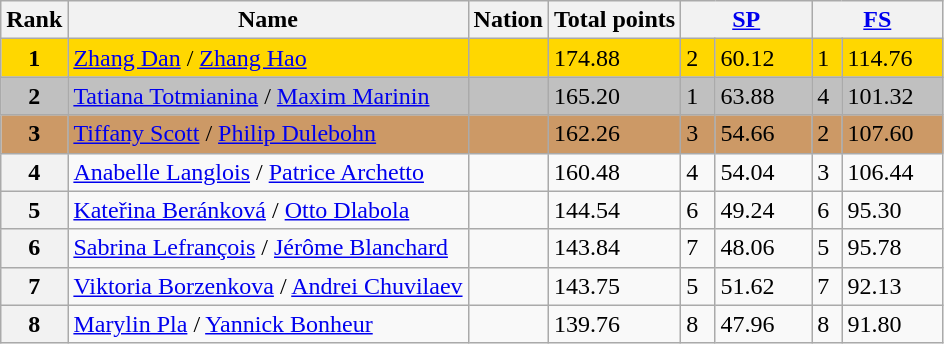<table class="wikitable">
<tr>
<th>Rank</th>
<th>Name</th>
<th>Nation</th>
<th>Total points</th>
<th colspan="2" width="80px"><a href='#'>SP</a></th>
<th colspan="2" width="80px"><a href='#'>FS</a></th>
</tr>
<tr bgcolor="gold">
<td align="center"><strong>1</strong></td>
<td><a href='#'>Zhang Dan</a> / <a href='#'>Zhang Hao</a></td>
<td></td>
<td>174.88</td>
<td>2</td>
<td>60.12</td>
<td>1</td>
<td>114.76</td>
</tr>
<tr bgcolor="silver">
<td align="center"><strong>2</strong></td>
<td><a href='#'>Tatiana Totmianina</a> / <a href='#'>Maxim Marinin</a></td>
<td></td>
<td>165.20</td>
<td>1</td>
<td>63.88</td>
<td>4</td>
<td>101.32</td>
</tr>
<tr bgcolor="cc9966">
<td align="center"><strong>3</strong></td>
<td><a href='#'>Tiffany Scott</a> / <a href='#'>Philip Dulebohn</a></td>
<td></td>
<td>162.26</td>
<td>3</td>
<td>54.66</td>
<td>2</td>
<td>107.60</td>
</tr>
<tr>
<th>4</th>
<td><a href='#'>Anabelle Langlois</a> / <a href='#'>Patrice Archetto</a></td>
<td></td>
<td>160.48</td>
<td>4</td>
<td>54.04</td>
<td>3</td>
<td>106.44</td>
</tr>
<tr>
<th>5</th>
<td><a href='#'>Kateřina Beránková</a> / <a href='#'>Otto Dlabola</a></td>
<td></td>
<td>144.54</td>
<td>6</td>
<td>49.24</td>
<td>6</td>
<td>95.30</td>
</tr>
<tr>
<th>6</th>
<td><a href='#'>Sabrina Lefrançois</a> / <a href='#'>Jérôme Blanchard</a></td>
<td></td>
<td>143.84</td>
<td>7</td>
<td>48.06</td>
<td>5</td>
<td>95.78</td>
</tr>
<tr>
<th>7</th>
<td><a href='#'>Viktoria Borzenkova</a> / <a href='#'>Andrei Chuvilaev</a></td>
<td></td>
<td>143.75</td>
<td>5</td>
<td>51.62</td>
<td>7</td>
<td>92.13</td>
</tr>
<tr>
<th>8</th>
<td><a href='#'>Marylin Pla</a> / <a href='#'>Yannick Bonheur</a></td>
<td></td>
<td>139.76</td>
<td>8</td>
<td>47.96</td>
<td>8</td>
<td>91.80</td>
</tr>
</table>
